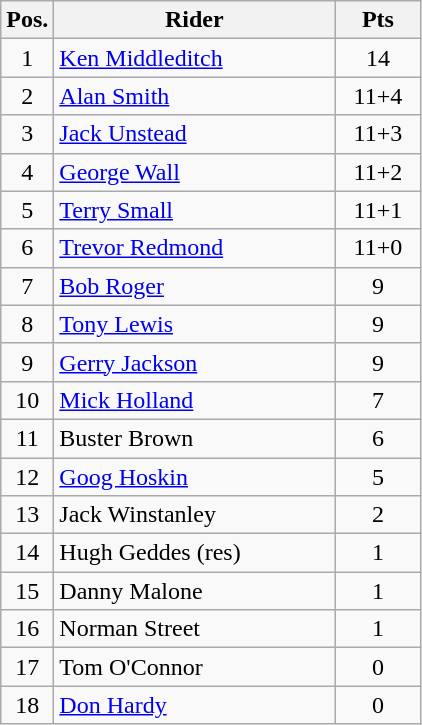<table class=wikitable>
<tr>
<th width=25px>Pos.</th>
<th width=180px>Rider</th>
<th width=50px>Pts</th>
</tr>
<tr align=center >
<td>1</td>
<td align=left> <a href='#'>Ken Middleditch</a></td>
<td>14</td>
</tr>
<tr align=center>
<td>2</td>
<td align=left> <a href='#'>Alan Smith</a></td>
<td>11+4</td>
</tr>
<tr align=center>
<td>3</td>
<td align=left> <a href='#'>Jack Unstead</a></td>
<td>11+3</td>
</tr>
<tr align=center>
<td>4</td>
<td align=left> <a href='#'>George Wall</a></td>
<td>11+2</td>
</tr>
<tr align=center>
<td>5</td>
<td align=left> <a href='#'>Terry Small</a></td>
<td>11+1</td>
</tr>
<tr align=center>
<td>6</td>
<td align=left> <a href='#'>Trevor Redmond</a></td>
<td>11+0</td>
</tr>
<tr align=center>
<td>7</td>
<td align=left> <a href='#'>Bob Roger</a></td>
<td>9</td>
</tr>
<tr align=center>
<td>8</td>
<td align=left> <a href='#'>Tony Lewis</a></td>
<td>9</td>
</tr>
<tr align=center>
<td>9</td>
<td align=left> <a href='#'>Gerry Jackson</a></td>
<td>9</td>
</tr>
<tr align=center>
<td>10</td>
<td align=left> <a href='#'>Mick Holland</a></td>
<td>7</td>
</tr>
<tr align=center>
<td>11</td>
<td align=left> Buster Brown</td>
<td>6</td>
</tr>
<tr align=center>
<td>12</td>
<td align=left> <a href='#'>Goog Hoskin</a></td>
<td>5</td>
</tr>
<tr align=center>
<td>13</td>
<td align=left> Jack Winstanley</td>
<td>2</td>
</tr>
<tr align=center>
<td>14</td>
<td align=left> Hugh Geddes (res)</td>
<td>1</td>
</tr>
<tr align=center>
<td>15</td>
<td align=left> Danny Malone</td>
<td>1</td>
</tr>
<tr align=center>
<td>16</td>
<td align=left> Norman Street</td>
<td>1</td>
</tr>
<tr align=center>
<td>17</td>
<td align=left> Tom O'Connor</td>
<td>0</td>
</tr>
<tr align=center>
<td>18</td>
<td align=left> <a href='#'>Don Hardy</a></td>
<td>0</td>
</tr>
</table>
